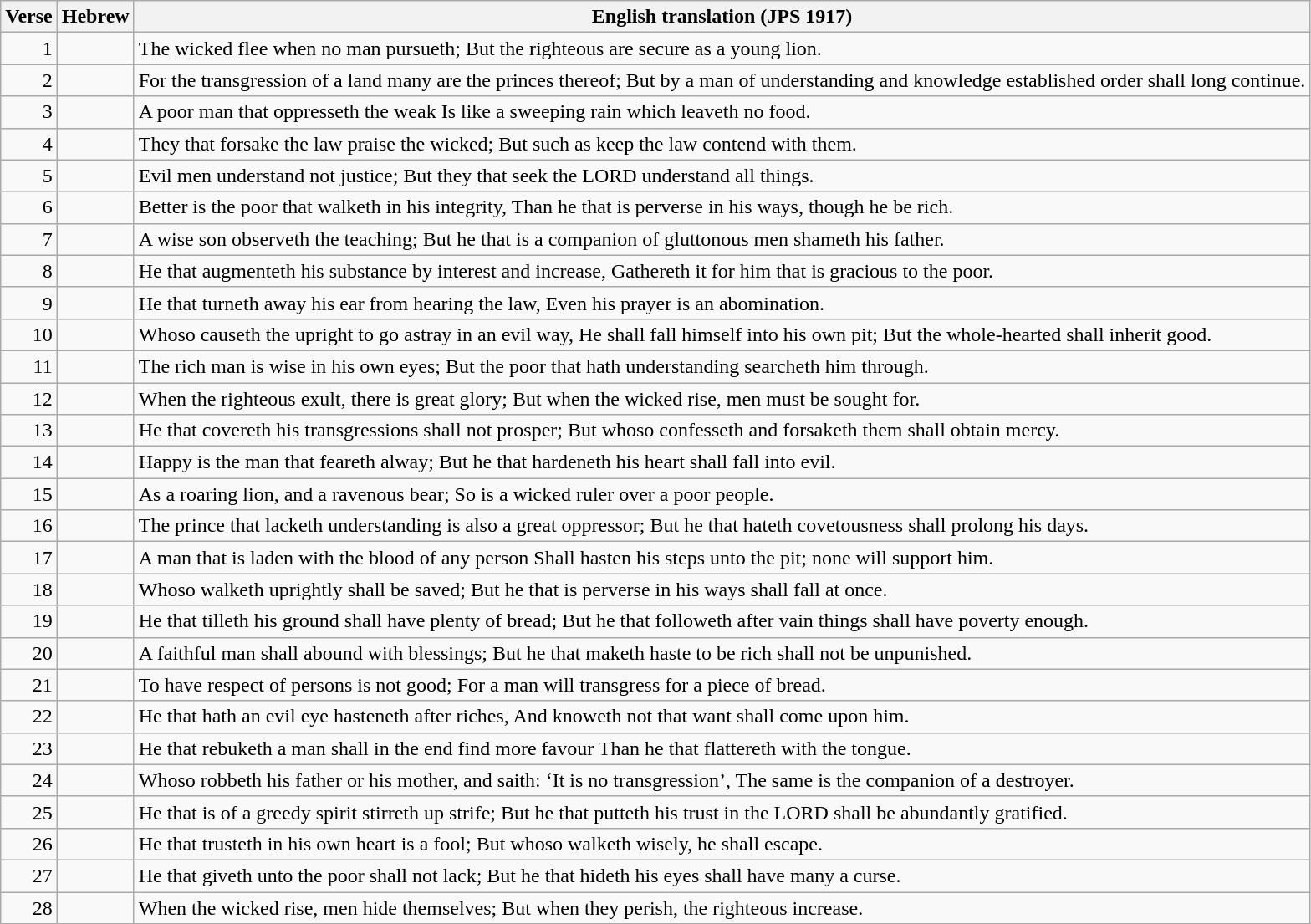<table class="wikitable">
<tr>
<th>Verse</th>
<th>Hebrew</th>
<th>English translation (JPS 1917)</th>
</tr>
<tr>
<td style="text-align:right">1</td>
<td style="text-align:right"></td>
<td>The wicked flee when no man pursueth; But the righteous are secure as a young lion.</td>
</tr>
<tr>
<td style="text-align:right">2</td>
<td style="text-align:right"></td>
<td>For the transgression of a land many are the princes thereof; But by a man of understanding and knowledge established order shall long continue.</td>
</tr>
<tr>
<td style="text-align:right">3</td>
<td style="text-align:right"></td>
<td>A poor man that oppresseth the weak Is like a sweeping rain which leaveth no food.</td>
</tr>
<tr>
<td style="text-align:right">4</td>
<td style="text-align:right"></td>
<td>They that forsake the law praise the wicked; But such as keep the law contend with them.</td>
</tr>
<tr>
<td style="text-align:right">5</td>
<td style="text-align:right"></td>
<td>Evil men understand not justice; But they that seek the LORD understand all things.</td>
</tr>
<tr>
<td style="text-align:right">6</td>
<td style="text-align:right"></td>
<td>Better is the poor that walketh in his integrity, Than he that is perverse in his ways, though he be rich.</td>
</tr>
<tr>
<td style="text-align:right">7</td>
<td style="text-align:right"></td>
<td>A wise son observeth the teaching; But he that is a companion of gluttonous men shameth his father.</td>
</tr>
<tr>
<td style="text-align:right">8</td>
<td style="text-align:right"></td>
<td>He that augmenteth his substance by interest and increase, Gathereth it for him that is gracious to the poor.</td>
</tr>
<tr>
<td style="text-align:right">9</td>
<td style="text-align:right"></td>
<td>He that turneth away his ear from hearing the law, Even his prayer is an abomination.</td>
</tr>
<tr>
<td style="text-align:right">10</td>
<td style="text-align:right"></td>
<td>Whoso causeth the upright to go astray in an evil way, He shall fall himself into his own pit; But the whole-hearted shall inherit good.</td>
</tr>
<tr>
<td style="text-align:right">11</td>
<td style="text-align:right"></td>
<td>The rich man is wise in his own eyes; But the poor that hath understanding searcheth him through.</td>
</tr>
<tr>
<td style="text-align:right">12</td>
<td style="text-align:right"></td>
<td>When the righteous exult, there is great glory; But when the wicked rise, men must be sought for.</td>
</tr>
<tr>
<td style="text-align:right">13</td>
<td style="text-align:right"></td>
<td>He that covereth his transgressions shall not prosper; But whoso confesseth and forsaketh them shall obtain mercy.</td>
</tr>
<tr>
<td style="text-align:right">14</td>
<td style="text-align:right"></td>
<td>Happy is the man that feareth alway; But he that hardeneth his heart shall fall into evil.</td>
</tr>
<tr>
<td style="text-align:right">15</td>
<td style="text-align:right"></td>
<td>As a roaring lion, and a ravenous bear; So is a wicked ruler over a poor people.</td>
</tr>
<tr>
<td style="text-align:right">16</td>
<td style="text-align:right"></td>
<td>The prince that lacketh understanding is also a great oppressor; But he that hateth covetousness shall prolong his days.</td>
</tr>
<tr>
<td style="text-align:right">17</td>
<td style="text-align:right"></td>
<td>A man that is laden with the blood of any person Shall hasten his steps unto the pit; none will support him.</td>
</tr>
<tr>
<td style="text-align:right">18</td>
<td style="text-align:right"></td>
<td>Whoso walketh uprightly shall be saved; But he that is perverse in his ways shall fall at once.</td>
</tr>
<tr>
<td style="text-align:right">19</td>
<td style="text-align:right"></td>
<td>He that tilleth his ground shall have plenty of bread; But he that followeth after vain things shall have poverty enough.</td>
</tr>
<tr>
<td style="text-align:right">20</td>
<td style="text-align:right"></td>
<td>A faithful man shall abound with blessings; But he that maketh haste to be rich shall not be unpunished.</td>
</tr>
<tr>
<td style="text-align:right">21</td>
<td style="text-align:right"></td>
<td>To have respect of persons is not good; For a man will transgress for a piece of bread.</td>
</tr>
<tr>
<td style="text-align:right">22</td>
<td style="text-align:right"></td>
<td>He that hath an evil eye hasteneth after riches, And knoweth not that want shall come upon him.</td>
</tr>
<tr>
<td style="text-align:right">23</td>
<td style="text-align:right"></td>
<td>He that rebuketh a man shall in the end find more favour Than he that flattereth with the tongue.</td>
</tr>
<tr>
<td style="text-align:right">24</td>
<td style="text-align:right"></td>
<td>Whoso robbeth his father or his mother, and saith: ‘It is no transgression’, The same is the companion of a destroyer.</td>
</tr>
<tr>
<td style="text-align:right">25</td>
<td style="text-align:right"></td>
<td>He that is of a greedy spirit stirreth up strife; But he that putteth his trust in the LORD shall be abundantly gratified.</td>
</tr>
<tr>
<td style="text-align:right">26</td>
<td style="text-align:right"></td>
<td>He that trusteth in his own heart is a fool; But whoso walketh wisely, he shall escape.</td>
</tr>
<tr>
<td style="text-align:right">27</td>
<td style="text-align:right"></td>
<td>He that giveth unto the poor shall not lack; But he that hideth his eyes shall have many a curse.</td>
</tr>
<tr>
<td style="text-align:right">28</td>
<td style="text-align:right"></td>
<td>When the wicked rise, men hide themselves; But when they perish, the righteous increase.</td>
</tr>
<tr>
</tr>
</table>
